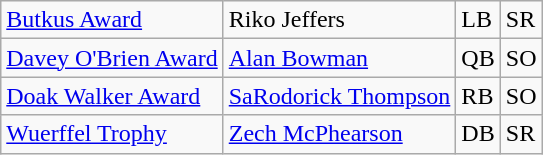<table class="wikitable">
<tr>
<td><a href='#'>Butkus Award</a></td>
<td>Riko Jeffers</td>
<td>LB</td>
<td>SR</td>
</tr>
<tr>
<td><a href='#'>Davey O'Brien Award</a></td>
<td><a href='#'>Alan Bowman</a></td>
<td>QB</td>
<td>SO</td>
</tr>
<tr>
<td><a href='#'>Doak Walker Award</a></td>
<td><a href='#'>SaRodorick Thompson</a></td>
<td>RB</td>
<td>SO</td>
</tr>
<tr>
<td><a href='#'>Wuerffel Trophy</a></td>
<td><a href='#'>Zech McPhearson</a></td>
<td>DB</td>
<td>SR</td>
</tr>
</table>
